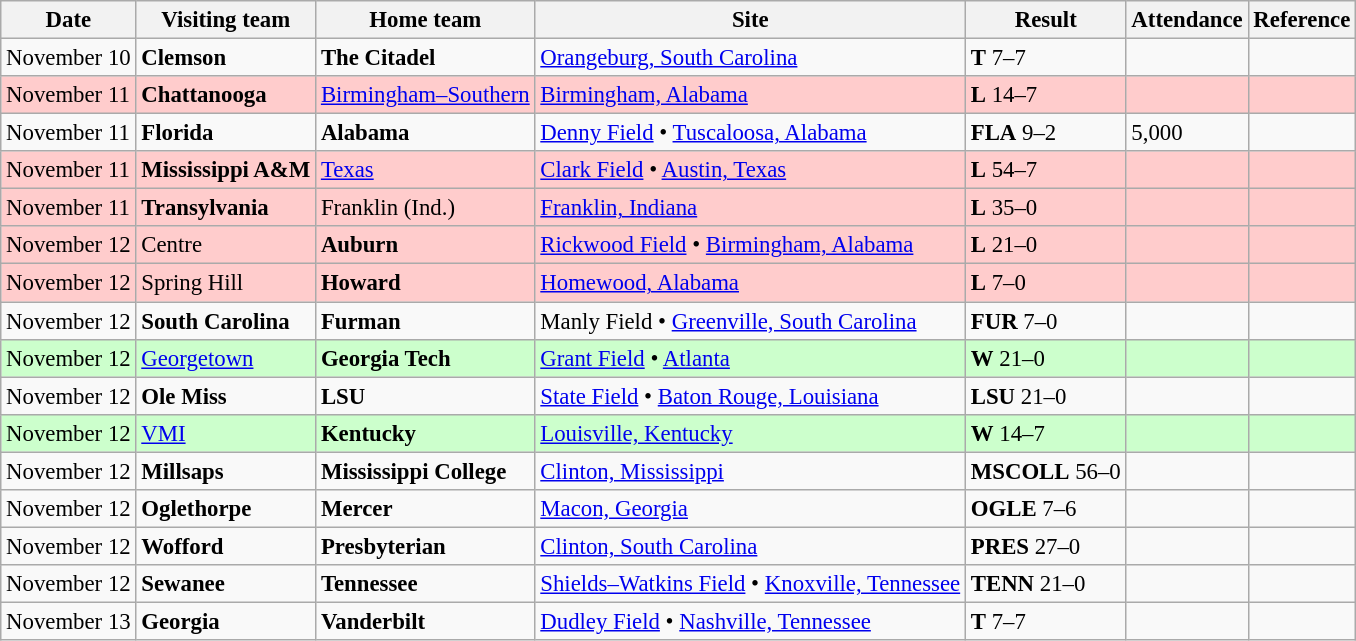<table class="wikitable" style="font-size:95%;">
<tr>
<th>Date</th>
<th>Visiting team</th>
<th>Home team</th>
<th>Site</th>
<th>Result</th>
<th>Attendance</th>
<th class="unsortable">Reference</th>
</tr>
<tr bgcolor=>
<td>November 10</td>
<td><strong>Clemson</strong></td>
<td><strong>The Citadel</strong></td>
<td><a href='#'>Orangeburg, South Carolina</a></td>
<td><strong>T</strong> 7–7</td>
<td></td>
<td></td>
</tr>
<tr bgcolor=ffcccc>
<td>November 11</td>
<td><strong>Chattanooga</strong></td>
<td><a href='#'>Birmingham–Southern</a></td>
<td><a href='#'>Birmingham, Alabama</a></td>
<td><strong>L</strong> 14–7</td>
<td></td>
<td></td>
</tr>
<tr bgcolor=>
<td>November 11</td>
<td><strong>Florida</strong></td>
<td><strong>Alabama</strong></td>
<td><a href='#'>Denny Field</a> • <a href='#'>Tuscaloosa, Alabama</a></td>
<td><strong>FLA</strong> 9–2</td>
<td>5,000</td>
<td></td>
</tr>
<tr bgcolor=ffcccc>
<td>November 11</td>
<td><strong>Mississippi A&M</strong></td>
<td><a href='#'>Texas</a></td>
<td><a href='#'>Clark Field</a> • <a href='#'>Austin, Texas</a></td>
<td><strong>L</strong> 54–7</td>
<td></td>
<td></td>
</tr>
<tr bgcolor=ffcccc>
<td>November 11</td>
<td><strong>Transylvania</strong></td>
<td>Franklin (Ind.)</td>
<td><a href='#'>Franklin, Indiana</a></td>
<td><strong>L</strong> 35–0</td>
<td></td>
<td></td>
</tr>
<tr bgcolor=ffcccc>
<td>November 12</td>
<td>Centre</td>
<td><strong>Auburn</strong></td>
<td><a href='#'>Rickwood Field</a> • <a href='#'>Birmingham, Alabama</a></td>
<td><strong>L</strong> 21–0</td>
<td></td>
<td></td>
</tr>
<tr bgcolor=ffcccc>
<td>November 12</td>
<td>Spring Hill</td>
<td><strong>Howard</strong></td>
<td><a href='#'>Homewood, Alabama</a></td>
<td><strong>L</strong> 7–0</td>
<td></td>
<td></td>
</tr>
<tr bgcolor=>
<td>November 12</td>
<td><strong>South Carolina</strong></td>
<td><strong>Furman</strong></td>
<td>Manly Field • <a href='#'>Greenville, South Carolina</a></td>
<td><strong>FUR</strong> 7–0</td>
<td></td>
<td></td>
</tr>
<tr bgcolor=ccffcc>
<td>November 12</td>
<td><a href='#'>Georgetown</a></td>
<td><strong>Georgia Tech</strong></td>
<td><a href='#'>Grant Field</a> • <a href='#'>Atlanta</a></td>
<td><strong>W</strong> 21–0</td>
<td></td>
<td></td>
</tr>
<tr bgcolor=>
<td>November 12</td>
<td><strong>Ole Miss</strong></td>
<td><strong>LSU</strong></td>
<td><a href='#'>State Field</a> • <a href='#'>Baton Rouge, Louisiana</a></td>
<td><strong>LSU</strong> 21–0</td>
<td></td>
<td></td>
</tr>
<tr bgcolor=ccffcc>
<td>November 12</td>
<td><a href='#'>VMI</a></td>
<td><strong>Kentucky</strong></td>
<td><a href='#'>Louisville, Kentucky</a></td>
<td><strong>W</strong> 14–7</td>
<td></td>
<td></td>
</tr>
<tr bgcolor=>
<td>November 12</td>
<td><strong>Millsaps</strong></td>
<td><strong>Mississippi College</strong></td>
<td><a href='#'>Clinton, Mississippi</a></td>
<td><strong>MSCOLL</strong> 56–0</td>
<td></td>
<td></td>
</tr>
<tr bgcolor=>
<td>November 12</td>
<td><strong>Oglethorpe</strong></td>
<td><strong>Mercer</strong></td>
<td><a href='#'>Macon, Georgia</a></td>
<td><strong>OGLE</strong> 7–6</td>
<td></td>
<td></td>
</tr>
<tr bgcolor=>
<td>November 12</td>
<td><strong>Wofford</strong></td>
<td><strong>Presbyterian</strong></td>
<td><a href='#'>Clinton, South Carolina</a></td>
<td><strong>PRES</strong> 27–0</td>
<td></td>
<td></td>
</tr>
<tr bgcolor=>
<td>November 12</td>
<td><strong>Sewanee</strong></td>
<td><strong>Tennessee</strong></td>
<td><a href='#'>Shields–Watkins Field</a> • <a href='#'>Knoxville, Tennessee</a></td>
<td><strong>TENN</strong> 21–0</td>
<td></td>
<td></td>
</tr>
<tr bgcolor=>
<td>November 13</td>
<td><strong>Georgia</strong></td>
<td><strong>Vanderbilt</strong></td>
<td><a href='#'>Dudley Field</a> • <a href='#'>Nashville, Tennessee</a></td>
<td><strong>T</strong> 7–7</td>
<td></td>
<td></td>
</tr>
</table>
